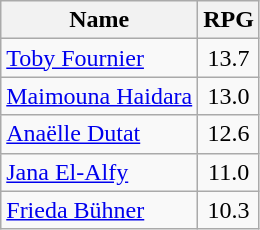<table class=wikitable>
<tr>
<th>Name</th>
<th>RPG</th>
</tr>
<tr>
<td> <a href='#'>Toby Fournier</a></td>
<td align=center>13.7</td>
</tr>
<tr>
<td> <a href='#'>Maimouna Haidara</a></td>
<td align=center>13.0</td>
</tr>
<tr>
<td> <a href='#'>Anaëlle Dutat</a></td>
<td align=center>12.6</td>
</tr>
<tr>
<td> <a href='#'>Jana El-Alfy</a></td>
<td align=center>11.0</td>
</tr>
<tr>
<td> <a href='#'>Frieda Bühner</a></td>
<td align=center>10.3</td>
</tr>
</table>
